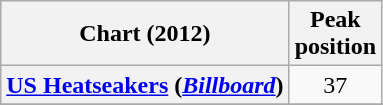<table class="wikitable plainrowheaders" style="text-align:center;">
<tr>
<th scope="col">Chart (2012)</th>
<th scope="col">Peak<br>position</th>
</tr>
<tr>
<th scope="row"><a href='#'>US Heatseakers</a> (<em><a href='#'>Billboard</a></em>)</th>
<td style="text-align:center;">37</td>
</tr>
<tr>
</tr>
</table>
